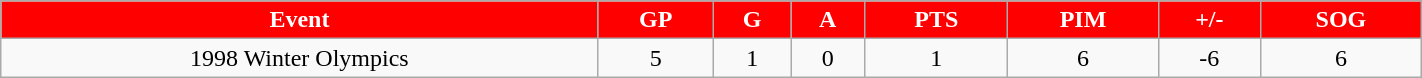<table class="wikitable" width="75%">
<tr align="center"  style=" background:red; color:#FFFFFF; ">
<td><strong>Event</strong></td>
<td><strong>GP</strong></td>
<td><strong>G</strong></td>
<td><strong>A</strong></td>
<td><strong>PTS</strong></td>
<td><strong>PIM</strong></td>
<td><strong>+/-</strong></td>
<td><strong>SOG</strong></td>
</tr>
<tr align="center" bgcolor="">
<td>1998 Winter Olympics</td>
<td>5</td>
<td>1</td>
<td>0</td>
<td>1</td>
<td>6</td>
<td>-6</td>
<td>6</td>
</tr>
</table>
